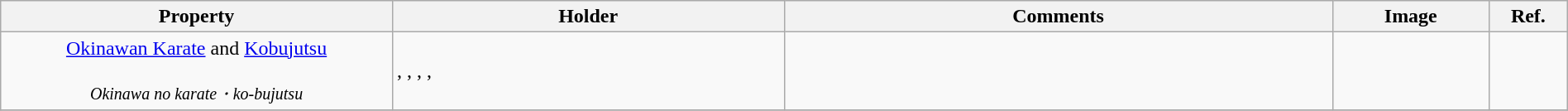<table class="wikitable sortable"  style="width:100%;">
<tr>
<th width="25%" align="left">Property</th>
<th width="25%" align="left">Holder</th>
<th width="35%" align="left" class="unsortable">Comments</th>
<th width="10%" align="left" class="unsortable">Image</th>
<th width="5%" align="left" class="unsortable">Ref.</th>
</tr>
<tr>
<td align="center"><a href='#'>Okinawan Karate</a> and <a href='#'>Kobujutsu</a><br><br><small><em>Okinawa no karate・ko-bujutsu</em></small></td>
<td>, , , , </td>
<td></td>
<td></td>
<td></td>
</tr>
<tr>
</tr>
</table>
